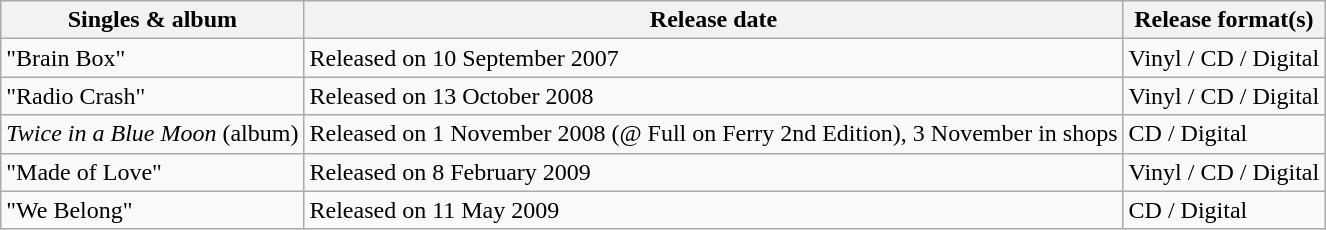<table class="wikitable">
<tr>
<th>Singles & album</th>
<th>Release date</th>
<th>Release format(s)</th>
</tr>
<tr>
<td>"Brain Box"</td>
<td>Released on 10 September 2007</td>
<td>Vinyl / CD / Digital</td>
</tr>
<tr>
<td>"Radio Crash"</td>
<td>Released on 13 October 2008</td>
<td>Vinyl / CD / Digital</td>
</tr>
<tr>
<td><em>Twice in a Blue Moon</em> (album)</td>
<td>Released on 1 November 2008 (@ Full on Ferry 2nd Edition), 3 November in shops</td>
<td>CD / Digital</td>
</tr>
<tr>
<td>"Made of Love"</td>
<td>Released on 8 February 2009</td>
<td>Vinyl / CD / Digital</td>
</tr>
<tr>
<td>"We Belong"</td>
<td>Released on 11 May 2009</td>
<td>CD / Digital</td>
</tr>
</table>
